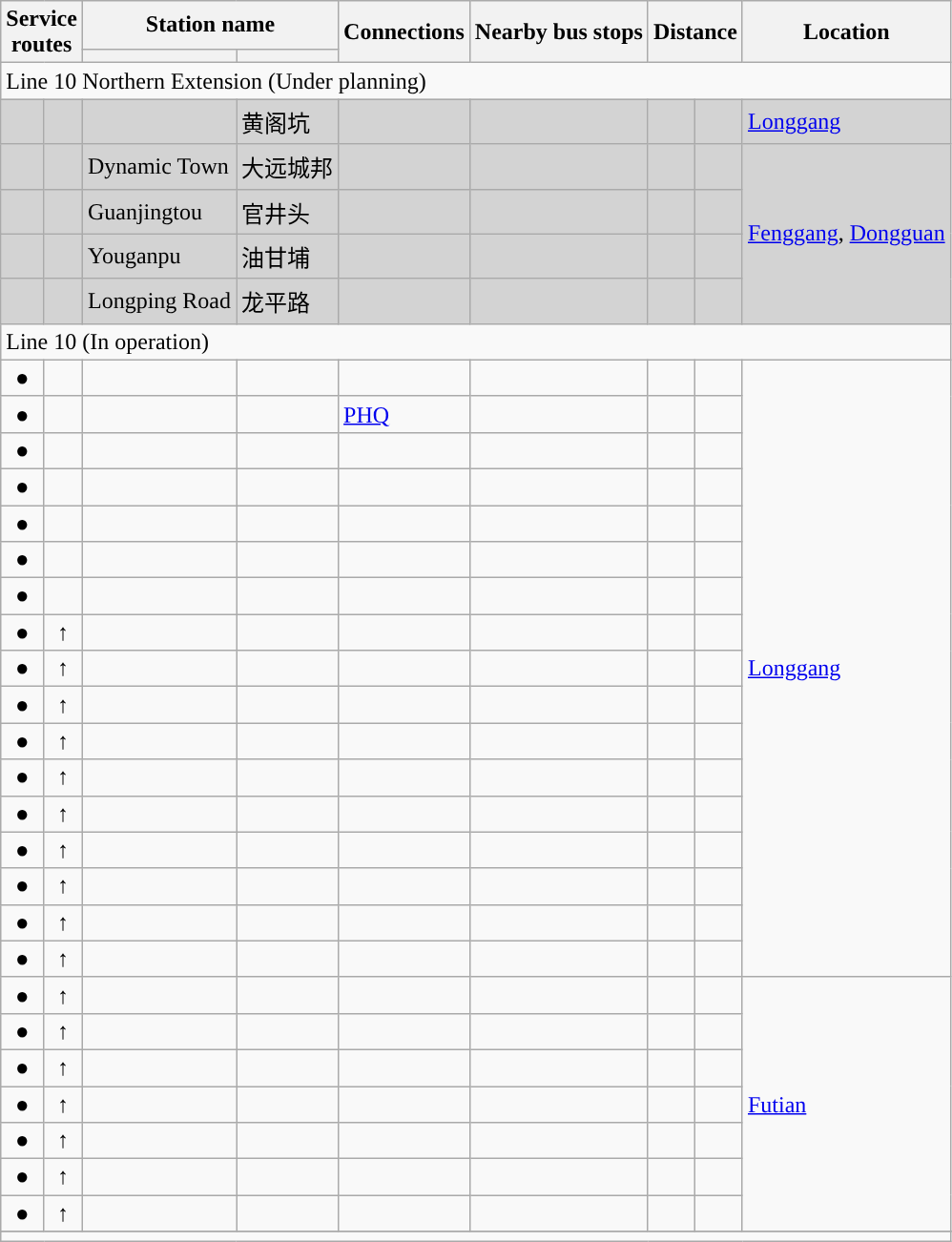<table class="wikitable">
<tr>
<th rowspan="2" colspan="2">Service<br>routes</th>
<th colspan="2">Station name</th>
<th rowspan="2">Connections</th>
<th rowspan="2">Nearby bus stops</th>
<th colspan="2" rowspan="2">Distance<br></th>
<th rowspan="2">Location</th>
</tr>
<tr>
<th></th>
<th></th>
</tr>
<tr style="background:#">
<td colspan="9">Line 10 Northern Extension (Under planning)</td>
</tr>
<tr bgcolor="lightgrey">
<td></td>
<td></td>
<td></td>
<td>黄阁坑</td>
<td></td>
<td></td>
<td></td>
<td></td>
<td><a href='#'>Longgang</a></td>
</tr>
<tr bgcolor="lightgrey">
<td></td>
<td></td>
<td>Dynamic Town</td>
<td>大远城邦</td>
<td></td>
<td></td>
<td></td>
<td></td>
<td rowspan="4"><a href='#'>Fenggang</a>, <a href='#'>Dongguan</a></td>
</tr>
<tr bgcolor="lightgrey">
<td></td>
<td></td>
<td>Guanjingtou</td>
<td>官井头</td>
<td></td>
<td></td>
<td></td>
<td></td>
</tr>
<tr bgcolor="lightgrey">
<td></td>
<td></td>
<td>Youganpu</td>
<td>油甘埔</td>
<td></td>
<td></td>
<td></td>
<td></td>
</tr>
<tr bgcolor="lightgrey">
<td></td>
<td></td>
<td>Longping Road</td>
<td>龙平路</td>
<td></td>
<td></td>
<td></td>
<td></td>
</tr>
<tr style="background:#">
<td colspan="9">Line 10 (In operation)</td>
</tr>
<tr>
<td align="center">●</td>
<td align="center"></td>
<td></td>
<td></td>
<td></td>
<td></td>
<td></td>
<td></td>
<td rowspan=17><a href='#'>Longgang</a></td>
</tr>
<tr>
<td align="center">●</td>
<td align="center"></td>
<td></td>
<td></td>
<td> <a href='#'>PHQ</a></td>
<td></td>
<td></td>
<td></td>
</tr>
<tr>
<td align="center">●</td>
<td align="center"></td>
<td></td>
<td></td>
<td></td>
<td></td>
<td></td>
<td></td>
</tr>
<tr>
<td align="center">●</td>
<td align="center"></td>
<td></td>
<td></td>
<td></td>
<td></td>
<td></td>
<td></td>
</tr>
<tr>
<td align="center">●</td>
<td align="center"></td>
<td></td>
<td></td>
<td></td>
<td></td>
<td></td>
<td></td>
</tr>
<tr>
<td align="center">●</td>
<td align="center"></td>
<td></td>
<td></td>
<td></td>
<td></td>
<td></td>
<td></td>
</tr>
<tr>
<td align="center">●</td>
<td align="center"></td>
<td></td>
<td></td>
<td></td>
<td></td>
<td></td>
<td></td>
</tr>
<tr>
<td align="center">●</td>
<td align="center">↑</td>
<td></td>
<td></td>
<td></td>
<td></td>
<td></td>
<td></td>
</tr>
<tr>
<td align="center">●</td>
<td align="center">↑</td>
<td></td>
<td></td>
<td></td>
<td></td>
<td></td>
<td></td>
</tr>
<tr>
<td align="center">●</td>
<td align="center">↑</td>
<td></td>
<td></td>
<td></td>
<td></td>
<td></td>
<td></td>
</tr>
<tr>
<td align="center">●</td>
<td align="center">↑</td>
<td></td>
<td></td>
<td></td>
<td></td>
<td></td>
<td></td>
</tr>
<tr>
<td align="center">●</td>
<td align="center">↑</td>
<td></td>
<td></td>
<td></td>
<td></td>
<td></td>
<td></td>
</tr>
<tr>
<td align="center">●</td>
<td align="center">↑</td>
<td></td>
<td></td>
<td></td>
<td></td>
<td></td>
<td></td>
</tr>
<tr>
<td align="center">●</td>
<td align="center">↑</td>
<td></td>
<td></td>
<td></td>
<td></td>
<td></td>
<td></td>
</tr>
<tr>
<td align="center">●</td>
<td align="center">↑</td>
<td></td>
<td></td>
<td></td>
<td></td>
<td></td>
<td></td>
</tr>
<tr>
<td align="center">●</td>
<td align="center">↑</td>
<td></td>
<td></td>
<td></td>
<td></td>
<td></td>
<td></td>
</tr>
<tr>
<td align="center">●</td>
<td align="center">↑</td>
<td></td>
<td></td>
<td></td>
<td></td>
<td></td>
<td></td>
</tr>
<tr>
<td align="center">●</td>
<td align="center">↑</td>
<td></td>
<td></td>
<td></td>
<td></td>
<td></td>
<td></td>
<td rowspan=7><a href='#'>Futian</a></td>
</tr>
<tr>
<td align="center">●</td>
<td align="center">↑</td>
<td></td>
<td></td>
<td></td>
<td></td>
<td></td>
<td></td>
</tr>
<tr>
<td align="center">●</td>
<td align="center">↑</td>
<td></td>
<td></td>
<td></td>
<td></td>
<td></td>
<td></td>
</tr>
<tr>
<td align="center">●</td>
<td align="center">↑</td>
<td></td>
<td></td>
<td>   </td>
<td></td>
<td></td>
<td></td>
</tr>
<tr>
<td align="center">●</td>
<td align="center">↑</td>
<td></td>
<td></td>
<td></td>
<td></td>
<td></td>
<td></td>
</tr>
<tr>
<td align="center">●</td>
<td align="center">↑</td>
<td></td>
<td></td>
<td> </td>
<td></td>
<td></td>
<td></td>
</tr>
<tr>
<td align="center">●</td>
<td align="center">↑</td>
<td></td>
<td></td>
<td><br> </td>
<td></td>
<td></td>
<td></td>
</tr>
<tr>
</tr>
<tr style="background:#">
<td colspan="9"></td>
</tr>
</table>
